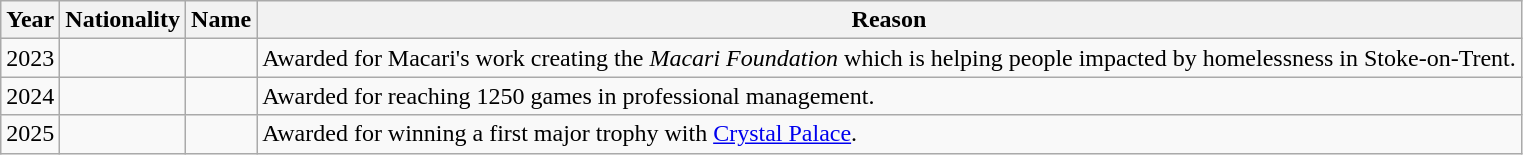<table class="wikitable sortable">
<tr>
<th>Year</th>
<th>Nationality</th>
<th>Name</th>
<th>Reason</th>
</tr>
<tr>
<td style="text-align:center;">2023</td>
<td></td>
<td></td>
<td>Awarded for Macari's work creating the <em>Macari Foundation</em> which is helping people impacted by homelessness in Stoke-on-Trent.</td>
</tr>
<tr>
<td style="text-align:center;">2024</td>
<td></td>
<td></td>
<td>Awarded for reaching 1250 games in professional management.</td>
</tr>
<tr>
<td style="text-align:center;">2025</td>
<td></td>
<td></td>
<td>Awarded for winning a first major trophy with <a href='#'>Crystal Palace</a>.</td>
</tr>
</table>
